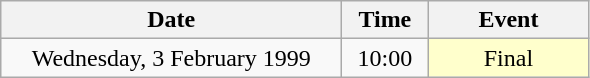<table class = "wikitable" style="text-align:center;">
<tr>
<th width=220>Date</th>
<th width=50>Time</th>
<th width=100>Event</th>
</tr>
<tr>
<td>Wednesday, 3 February 1999</td>
<td>10:00</td>
<td bgcolor=ffffcc>Final</td>
</tr>
</table>
